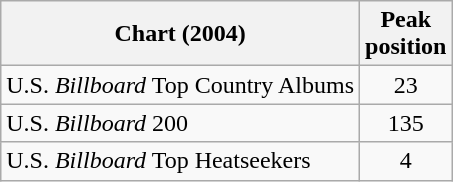<table class="wikitable sortable">
<tr>
<th>Chart (2004)</th>
<th>Peak<br>position</th>
</tr>
<tr>
<td>U.S. <em>Billboard</em> Top Country Albums</td>
<td align="center">23</td>
</tr>
<tr>
<td>U.S. <em>Billboard</em> 200</td>
<td align="center">135</td>
</tr>
<tr>
<td>U.S. <em>Billboard</em> Top Heatseekers</td>
<td align="center">4</td>
</tr>
</table>
